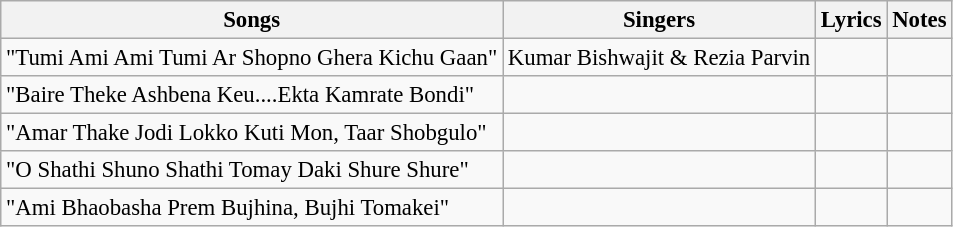<table class="wikitable tracklist" style="font-size:95%;">
<tr>
<th>Songs</th>
<th>Singers</th>
<th>Lyrics</th>
<th>Notes</th>
</tr>
<tr>
<td>"Tumi Ami Ami Tumi Ar Shopno Ghera Kichu Gaan"</td>
<td>Kumar Bishwajit & Rezia Parvin</td>
<td></td>
<td></td>
</tr>
<tr>
<td>"Baire Theke Ashbena Keu....Ekta Kamrate Bondi"</td>
<td></td>
<td></td>
<td></td>
</tr>
<tr>
<td>"Amar Thake Jodi Lokko Kuti Mon, Taar Shobgulo"</td>
<td></td>
<td></td>
<td></td>
</tr>
<tr>
<td>"O Shathi Shuno Shathi Tomay Daki Shure Shure"</td>
<td></td>
<td></td>
<td></td>
</tr>
<tr>
<td>"Ami Bhaobasha Prem Bujhina, Bujhi Tomakei"</td>
<td></td>
<td></td>
<td></td>
</tr>
</table>
